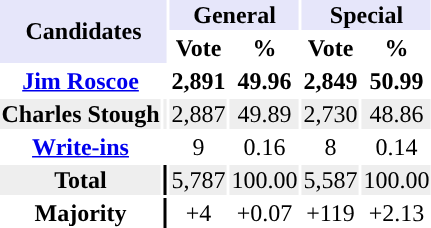<table class="toccolours sortable" style="text-align:center;">
<tr style="background:lavender">
<th rowspan=2 colspan="2">Candidates</th>
<th colspan=2>General</th>
<th colspan=2>Special</th>
</tr>
<tr>
<th align="center">Vote</th>
<th align="center">%</th>
<th align="center">Vote</th>
<th align="center">%</th>
</tr>
<tr>
<th><a href='#'>Jim Roscoe</a></th>
<td style="background-color:"></td>
<td><strong>2,891</strong></td>
<td><strong>49.96</strong></td>
<td><strong>2,849</strong></td>
<td><strong>50.99</strong></td>
</tr>
<tr style="background:#EEEEEE;">
<th>Charles Stough</th>
<td style="background-color:"></td>
<td>2,887</td>
<td>49.89</td>
<td>2,730</td>
<td>48.86</td>
</tr>
<tr>
<th><a href='#'>Write-ins</a></th>
<td style="background-color:#ffffff"></td>
<td>9</td>
<td>0.16</td>
<td>8</td>
<td>0.14</td>
</tr>
<tr style="background:#EEEEEE;">
<th>Total</th>
<td style="background-color:#000000"></td>
<td>5,787</td>
<td>100.00</td>
<td>5,587</td>
<td>100.00</td>
</tr>
<tr>
<th>Majority</th>
<td style="background-color:#000000"></td>
<td>+4</td>
<td>+0.07</td>
<td>+119</td>
<td>+2.13</td>
</tr>
</table>
